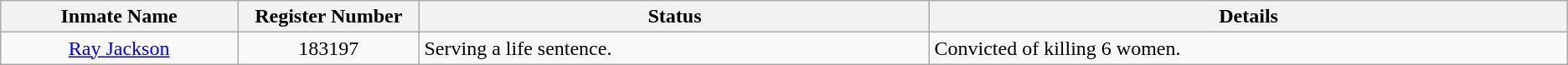<table class="wikitable sortable">
<tr>
<th width=13%>Inmate Name</th>
<th width=10%>Register Number</th>
<th width=28%>Status</th>
<th width=35%>Details</th>
</tr>
<tr>
<td style="text-align:center;"><a href='#'> Ray Jackson</a></td>
<td style="text-align:center;">183197</td>
<td>Serving a life sentence.</td>
<td>Convicted of killing 6 women.</td>
</tr>
</table>
